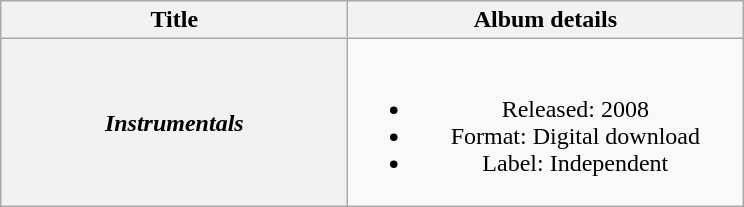<table class="wikitable plainrowheaders" style="text-align:center;">
<tr>
<th scope="col" style="width:14em;">Title</th>
<th scope="col" style="width:16em;">Album details</th>
</tr>
<tr>
<th scope="row"><em>Instrumentals</em></th>
<td><br><ul><li>Released: 2008</li><li>Format: Digital download</li><li>Label: Independent</li></ul></td>
</tr>
</table>
